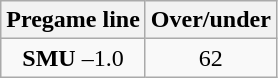<table class="wikitable">
<tr align="center">
<th style=>Pregame line</th>
<th style=>Over/under</th>
</tr>
<tr align="center">
<td><strong>SMU</strong> –1.0</td>
<td>62</td>
</tr>
</table>
